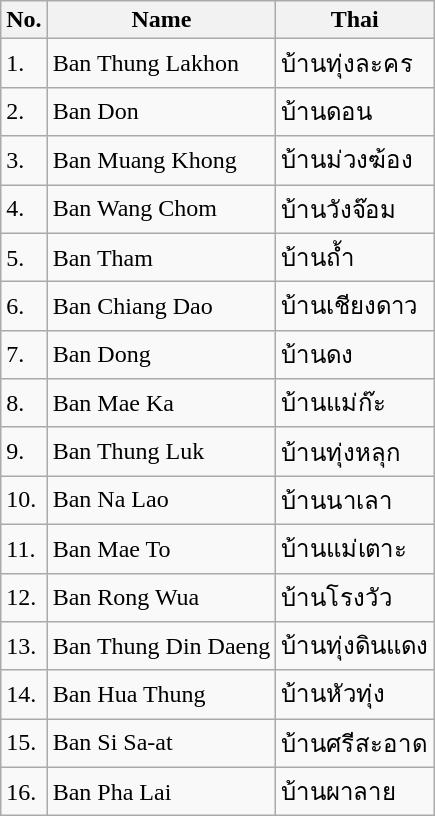<table class="wikitable sortable">
<tr>
<th>No.</th>
<th>Name</th>
<th>Thai</th>
</tr>
<tr>
<td>1.</td>
<td>Ban Thung Lakhon</td>
<td>บ้านทุ่งละคร</td>
</tr>
<tr>
<td>2.</td>
<td>Ban Don</td>
<td>บ้านดอน</td>
</tr>
<tr>
<td>3.</td>
<td>Ban Muang Khong</td>
<td>บ้านม่วงฆ้อง</td>
</tr>
<tr>
<td>4.</td>
<td>Ban Wang Chom</td>
<td>บ้านวังจ๊อม</td>
</tr>
<tr>
<td>5.</td>
<td>Ban Tham</td>
<td>บ้านถ้ำ</td>
</tr>
<tr>
<td>6.</td>
<td>Ban Chiang Dao</td>
<td>บ้านเชียงดาว</td>
</tr>
<tr>
<td>7.</td>
<td>Ban Dong</td>
<td>บ้านดง</td>
</tr>
<tr>
<td>8.</td>
<td>Ban Mae Ka</td>
<td>บ้านแม่ก๊ะ</td>
</tr>
<tr>
<td>9.</td>
<td>Ban Thung Luk</td>
<td>บ้านทุ่งหลุก</td>
</tr>
<tr>
<td>10.</td>
<td>Ban Na Lao</td>
<td>บ้านนาเลา</td>
</tr>
<tr>
<td>11.</td>
<td>Ban Mae To</td>
<td>บ้านแม่เตาะ</td>
</tr>
<tr>
<td>12.</td>
<td>Ban Rong Wua</td>
<td>บ้านโรงวัว</td>
</tr>
<tr>
<td>13.</td>
<td>Ban Thung Din Daeng</td>
<td>บ้านทุ่งดินแดง</td>
</tr>
<tr>
<td>14.</td>
<td>Ban Hua Thung</td>
<td>บ้านหัวทุ่ง</td>
</tr>
<tr>
<td>15.</td>
<td>Ban Si Sa-at</td>
<td>บ้านศรีสะอาด</td>
</tr>
<tr>
<td>16.</td>
<td>Ban Pha Lai</td>
<td>บ้านผาลาย</td>
</tr>
</table>
